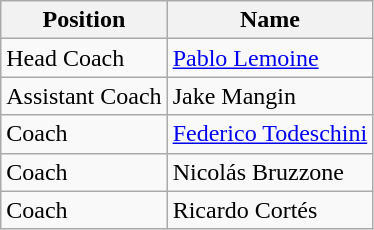<table class=wikitable>
<tr>
<th>Position</th>
<th>Name</th>
</tr>
<tr>
<td>Head Coach</td>
<td> <a href='#'>Pablo Lemoine</a></td>
</tr>
<tr>
<td>Assistant Coach</td>
<td> Jake Mangin</td>
</tr>
<tr>
<td>Coach</td>
<td> <a href='#'>Federico Todeschini</a></td>
</tr>
<tr>
<td>Coach</td>
<td> Nicolás Bruzzone</td>
</tr>
<tr>
<td>Coach</td>
<td> Ricardo Cortés</td>
</tr>
</table>
